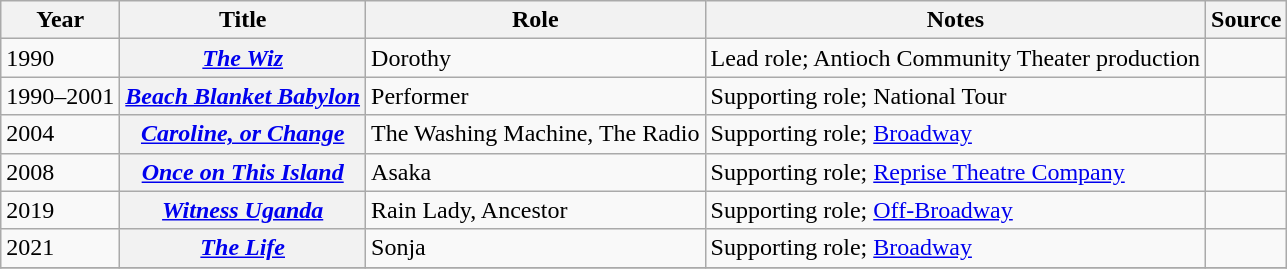<table class="wikitable sortable plainrowheaders">
<tr>
<th scope="col">Year</th>
<th scope="col">Title</th>
<th scope="col">Role</th>
<th scope="col" class="unsortable">Notes</th>
<th scope="col" class="unsortable">Source</th>
</tr>
<tr>
<td>1990</td>
<th scope="row"><em><a href='#'>The Wiz</a></em></th>
<td>Dorothy</td>
<td>Lead role; Antioch Community Theater production</td>
<td><div></div></td>
</tr>
<tr>
<td>1990–2001</td>
<th scope="row"><em><a href='#'>Beach Blanket Babylon</a></em></th>
<td>Performer</td>
<td>Supporting role; National Tour</td>
<td><div></div></td>
</tr>
<tr>
<td>2004</td>
<th scope="row"><em><a href='#'>Caroline, or Change</a></em></th>
<td>The Washing Machine, The Radio</td>
<td>Supporting role; <a href='#'>Broadway</a></td>
<td><div></div></td>
</tr>
<tr>
<td>2008</td>
<th scope="row"><em><a href='#'>Once on This Island</a></em></th>
<td>Asaka</td>
<td>Supporting role; <a href='#'>Reprise Theatre Company</a></td>
<td><div></div></td>
</tr>
<tr>
<td>2019</td>
<th scope="row"><em><a href='#'>Witness Uganda</a></em></th>
<td>Rain Lady, Ancestor</td>
<td>Supporting role; <a href='#'>Off-Broadway</a></td>
<td><div></div></td>
</tr>
<tr>
<td>2021</td>
<th scope="row"><em><a href='#'>The Life</a></em></th>
<td>Sonja</td>
<td>Supporting role; <a href='#'>Broadway</a></td>
<td><div></div></td>
</tr>
<tr>
</tr>
</table>
